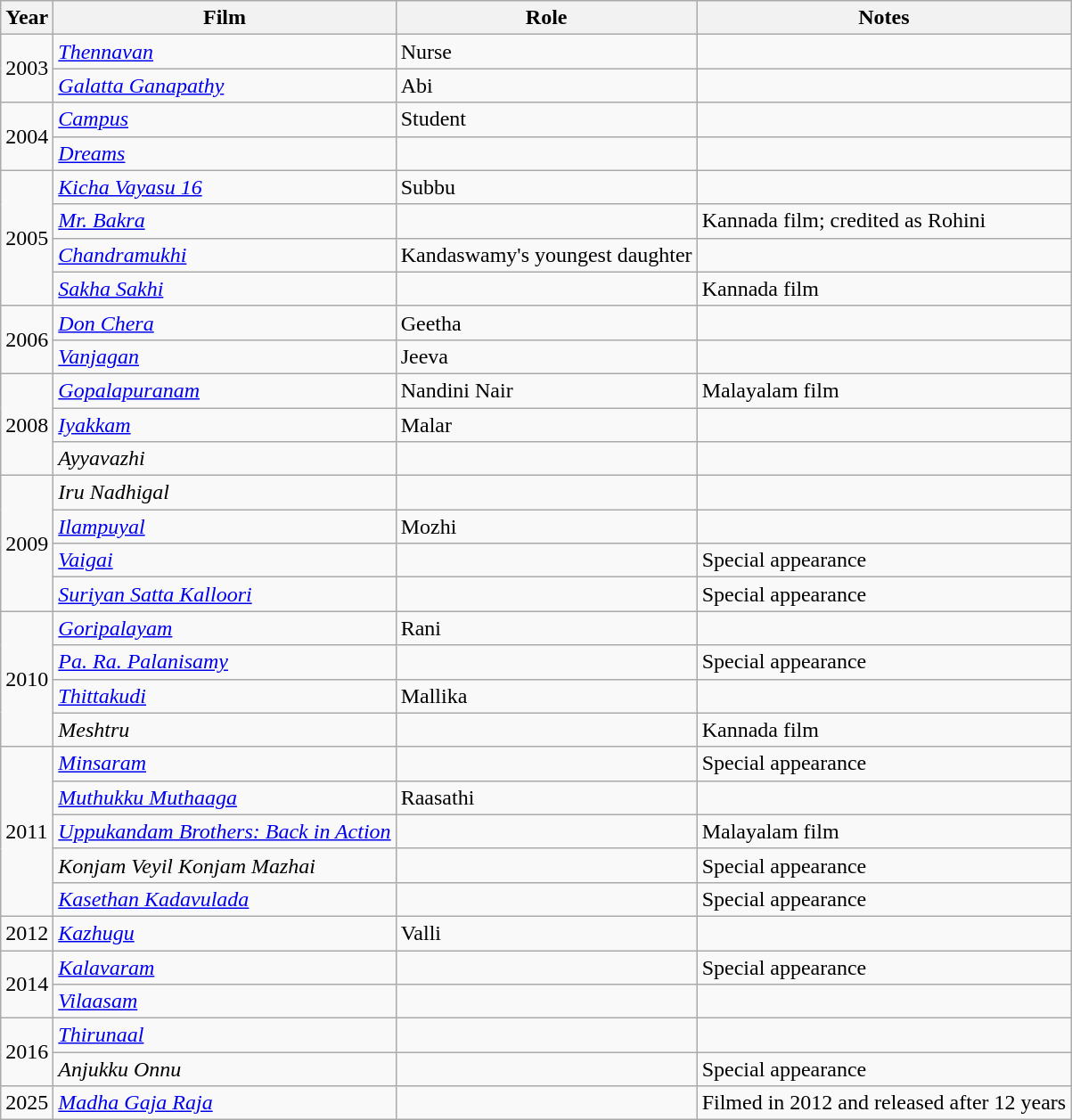<table class="wikitable sortable">
<tr>
<th>Year</th>
<th>Film</th>
<th>Role</th>
<th>Notes</th>
</tr>
<tr>
<td rowspan="2">2003</td>
<td><em><a href='#'>Thennavan</a></em></td>
<td>Nurse</td>
<td></td>
</tr>
<tr>
<td><em><a href='#'>Galatta Ganapathy</a></em></td>
<td>Abi</td>
<td></td>
</tr>
<tr>
<td rowspan="2">2004</td>
<td><em><a href='#'>Campus</a></em></td>
<td>Student</td>
<td></td>
</tr>
<tr>
<td><em><a href='#'>Dreams</a></em></td>
<td></td>
<td></td>
</tr>
<tr>
<td rowspan="4">2005</td>
<td><em><a href='#'>Kicha Vayasu 16</a></em></td>
<td>Subbu</td>
<td></td>
</tr>
<tr>
<td><em><a href='#'>Mr. Bakra</a></em></td>
<td></td>
<td>Kannada film; credited as Rohini</td>
</tr>
<tr>
<td><em><a href='#'>Chandramukhi</a></em></td>
<td>Kandaswamy's youngest daughter</td>
<td></td>
</tr>
<tr>
<td><em><a href='#'>Sakha Sakhi</a></em></td>
<td></td>
<td>Kannada film</td>
</tr>
<tr>
<td rowspan="2">2006</td>
<td><em><a href='#'>Don Chera</a></em></td>
<td>Geetha</td>
<td></td>
</tr>
<tr>
<td><em><a href='#'>Vanjagan</a></em></td>
<td>Jeeva</td>
<td></td>
</tr>
<tr>
<td rowspan="3">2008</td>
<td><em><a href='#'>Gopalapuranam</a></em></td>
<td>Nandini Nair</td>
<td>Malayalam film</td>
</tr>
<tr>
<td><em><a href='#'>Iyakkam</a></em></td>
<td>Malar</td>
<td></td>
</tr>
<tr>
<td><em>Ayyavazhi</em></td>
<td></td>
<td></td>
</tr>
<tr>
<td rowspan="4">2009</td>
<td><em>Iru Nadhigal</em></td>
<td></td>
<td></td>
</tr>
<tr>
<td><em><a href='#'>Ilampuyal</a></em></td>
<td>Mozhi</td>
<td></td>
</tr>
<tr>
<td><em><a href='#'>Vaigai</a></em></td>
<td></td>
<td>Special appearance</td>
</tr>
<tr>
<td><em><a href='#'>Suriyan Satta Kalloori</a></em></td>
<td></td>
<td>Special appearance</td>
</tr>
<tr>
<td rowspan="4">2010</td>
<td><em><a href='#'>Goripalayam</a></em></td>
<td>Rani</td>
<td></td>
</tr>
<tr>
<td><em><a href='#'>Pa. Ra. Palanisamy</a></em></td>
<td></td>
<td>Special appearance</td>
</tr>
<tr>
<td><em><a href='#'>Thittakudi</a></em></td>
<td>Mallika</td>
<td></td>
</tr>
<tr>
<td><em>Meshtru</em></td>
<td></td>
<td>Kannada film</td>
</tr>
<tr>
<td rowspan="5">2011</td>
<td><em><a href='#'>Minsaram</a></em></td>
<td></td>
<td>Special appearance</td>
</tr>
<tr>
<td><em><a href='#'>Muthukku Muthaaga</a></em></td>
<td>Raasathi</td>
<td></td>
</tr>
<tr>
<td><em><a href='#'>Uppukandam Brothers: Back in Action</a></em></td>
<td></td>
<td>Malayalam film</td>
</tr>
<tr>
<td><em>Konjam Veyil Konjam Mazhai</em></td>
<td></td>
<td>Special appearance</td>
</tr>
<tr>
<td><em><a href='#'>Kasethan Kadavulada</a></em></td>
<td></td>
<td>Special appearance</td>
</tr>
<tr>
<td>2012</td>
<td><em><a href='#'>Kazhugu</a></em></td>
<td>Valli</td>
<td></td>
</tr>
<tr>
<td rowspan="2">2014</td>
<td><em><a href='#'>Kalavaram</a></em></td>
<td></td>
<td>Special appearance</td>
</tr>
<tr>
<td><em><a href='#'>Vilaasam</a></em></td>
<td></td>
<td></td>
</tr>
<tr>
<td rowspan="2">2016</td>
<td><em><a href='#'>Thirunaal</a></em></td>
<td></td>
<td></td>
</tr>
<tr>
<td><em>Anjukku Onnu</em></td>
<td></td>
<td>Special appearance</td>
</tr>
<tr>
<td>2025</td>
<td><em><a href='#'>Madha Gaja Raja</a></em></td>
<td></td>
<td>Filmed in 2012 and released after 12 years</td>
</tr>
</table>
